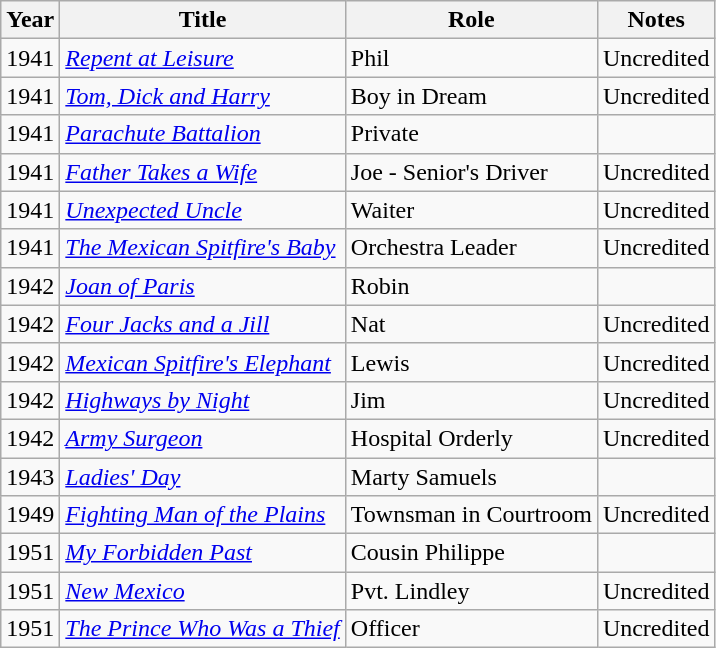<table class="wikitable sortable">
<tr>
<th>Year</th>
<th>Title</th>
<th>Role</th>
<th>Notes</th>
</tr>
<tr>
<td>1941</td>
<td><em><a href='#'>Repent at Leisure</a></em></td>
<td>Phil</td>
<td>Uncredited</td>
</tr>
<tr>
<td>1941</td>
<td><em><a href='#'>Tom, Dick and Harry</a></em></td>
<td>Boy in Dream</td>
<td>Uncredited</td>
</tr>
<tr>
<td>1941</td>
<td><em><a href='#'>Parachute Battalion</a></em></td>
<td>Private</td>
<td></td>
</tr>
<tr>
<td>1941</td>
<td><em><a href='#'>Father Takes a Wife</a></em></td>
<td>Joe - Senior's Driver</td>
<td>Uncredited</td>
</tr>
<tr>
<td>1941</td>
<td><em><a href='#'>Unexpected Uncle</a></em></td>
<td>Waiter</td>
<td>Uncredited</td>
</tr>
<tr>
<td>1941</td>
<td><em><a href='#'>The Mexican Spitfire's Baby</a></em></td>
<td>Orchestra Leader</td>
<td>Uncredited</td>
</tr>
<tr>
<td>1942</td>
<td><em><a href='#'>Joan of Paris</a></em></td>
<td>Robin</td>
<td></td>
</tr>
<tr>
<td>1942</td>
<td><em><a href='#'>Four Jacks and a Jill</a></em></td>
<td>Nat</td>
<td>Uncredited</td>
</tr>
<tr>
<td>1942</td>
<td><em><a href='#'>Mexican Spitfire's Elephant</a></em></td>
<td>Lewis</td>
<td>Uncredited</td>
</tr>
<tr>
<td>1942</td>
<td><em><a href='#'>Highways by Night</a></em></td>
<td>Jim</td>
<td>Uncredited</td>
</tr>
<tr>
<td>1942</td>
<td><em><a href='#'>Army Surgeon</a></em></td>
<td>Hospital Orderly</td>
<td>Uncredited</td>
</tr>
<tr>
<td>1943</td>
<td><em><a href='#'>Ladies' Day</a></em></td>
<td>Marty Samuels</td>
<td></td>
</tr>
<tr>
<td>1949</td>
<td><em><a href='#'>Fighting Man of the Plains</a></em></td>
<td>Townsman in Courtroom</td>
<td>Uncredited</td>
</tr>
<tr>
<td>1951</td>
<td><em><a href='#'>My Forbidden Past</a></em></td>
<td>Cousin Philippe</td>
<td></td>
</tr>
<tr>
<td>1951</td>
<td><em><a href='#'>New Mexico</a></em></td>
<td>Pvt. Lindley</td>
<td>Uncredited</td>
</tr>
<tr>
<td>1951</td>
<td><em><a href='#'>The Prince Who Was a Thief</a></em></td>
<td>Officer</td>
<td>Uncredited</td>
</tr>
</table>
